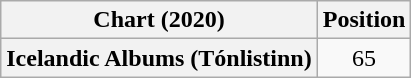<table class="wikitable plainrowheaders" style="text-align:center">
<tr>
<th scope="col">Chart (2020)</th>
<th scope="col">Position</th>
</tr>
<tr>
<th scope="row">Icelandic Albums (Tónlistinn)</th>
<td>65</td>
</tr>
</table>
